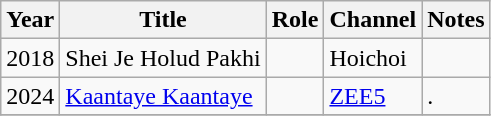<table class="wikitable plainrowheaders sortable">
<tr>
<th scope="col">Year</th>
<th scope="col">Title</th>
<th scope="col">Role</th>
<th scope="col">Channel</th>
<th scope="col">Notes</th>
</tr>
<tr>
<td>2018</td>
<td>Shei Je Holud Pakhi</td>
<td></td>
<td>Hoichoi</td>
<td></td>
</tr>
<tr>
<td>2024</td>
<td><a href='#'>Kaantaye Kaantaye</a></td>
<td></td>
<td><a href='#'>ZEE5</a></td>
<td>.</td>
</tr>
<tr>
</tr>
</table>
